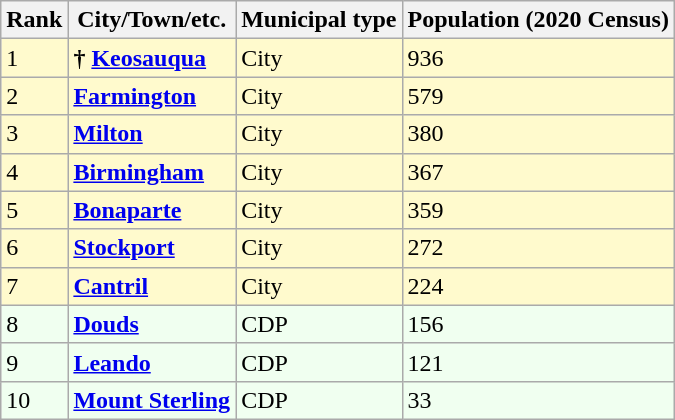<table class="wikitable sortable">
<tr>
<th>Rank</th>
<th>City/Town/etc.</th>
<th>Municipal type</th>
<th>Population (2020 Census)</th>
</tr>
<tr style="background-color:#FFFACD;">
<td>1</td>
<td><strong>†</strong> <strong><a href='#'>Keosauqua</a></strong></td>
<td>City</td>
<td>936</td>
</tr>
<tr style="background-color:#FFFACD;">
<td>2</td>
<td><strong><a href='#'>Farmington</a></strong></td>
<td>City</td>
<td>579</td>
</tr>
<tr style="background-color:#FFFACD;">
<td>3</td>
<td><strong><a href='#'>Milton</a></strong></td>
<td>City</td>
<td>380</td>
</tr>
<tr style="background-color:#FFFACD;">
<td>4</td>
<td><strong><a href='#'>Birmingham</a></strong></td>
<td>City</td>
<td>367</td>
</tr>
<tr style="background-color:#FFFACD;">
<td>5</td>
<td><strong><a href='#'>Bonaparte</a></strong></td>
<td>City</td>
<td>359</td>
</tr>
<tr style="background-color:#FFFACD;">
<td>6</td>
<td><strong><a href='#'>Stockport</a></strong></td>
<td>City</td>
<td>272</td>
</tr>
<tr style="background-color:#FFFACD;">
<td>7</td>
<td><strong><a href='#'>Cantril</a></strong></td>
<td>City</td>
<td>224</td>
</tr>
<tr style="background-color:#F0FFF0;">
<td>8</td>
<td><strong><a href='#'>Douds</a></strong></td>
<td>CDP</td>
<td>156</td>
</tr>
<tr style="background-color:#F0FFF0;">
<td>9</td>
<td><strong><a href='#'>Leando</a></strong></td>
<td>CDP</td>
<td>121</td>
</tr>
<tr style="background-color:#F0FFF0;">
<td>10</td>
<td><strong><a href='#'>Mount Sterling</a></strong></td>
<td>CDP</td>
<td>33</td>
</tr>
</table>
